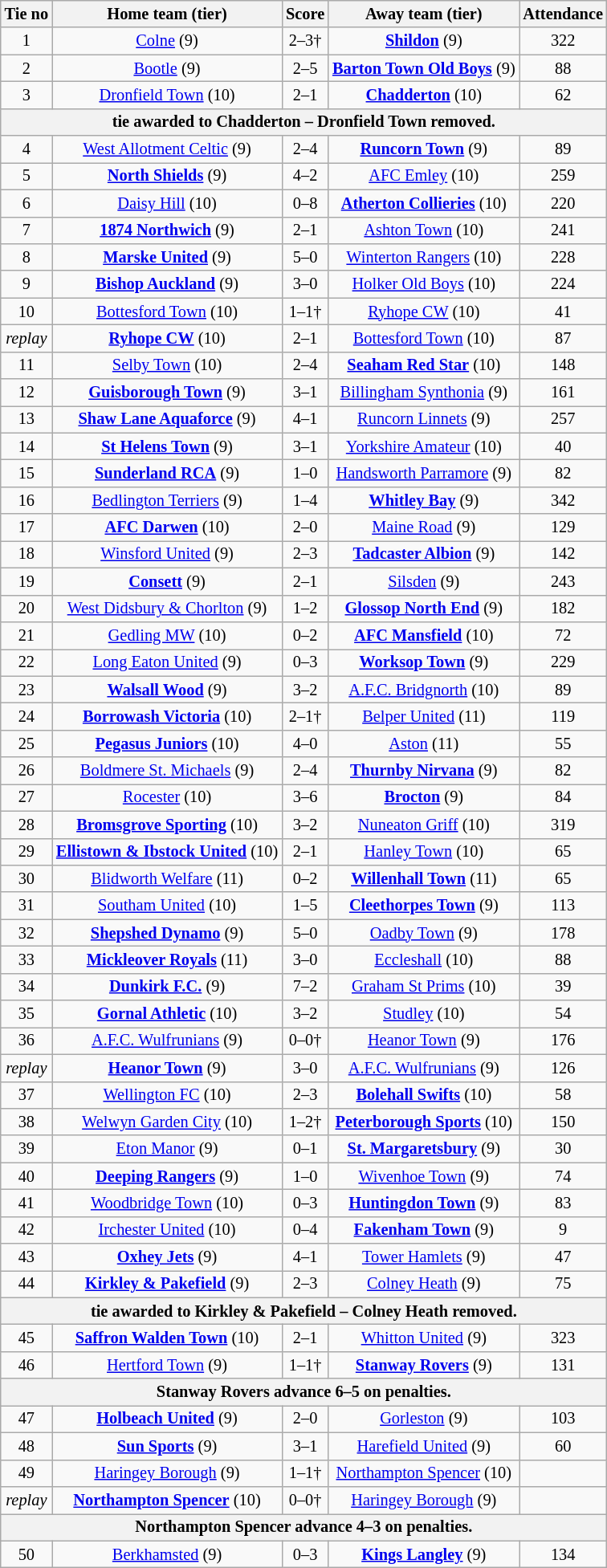<table class="wikitable" style="text-align: center; font-size:85%">
<tr>
<th>Tie no</th>
<th>Home team (tier)</th>
<th>Score</th>
<th>Away team (tier)</th>
<th>Attendance</th>
</tr>
<tr>
<td>1</td>
<td><a href='#'>Colne</a> (9)</td>
<td>2–3†</td>
<td><strong><a href='#'>Shildon</a></strong> (9)</td>
<td>322</td>
</tr>
<tr>
<td>2</td>
<td><a href='#'>Bootle</a> (9)</td>
<td>2–5</td>
<td><strong><a href='#'>Barton Town Old Boys</a></strong> (9)</td>
<td>88</td>
</tr>
<tr>
<td>3</td>
<td><a href='#'>Dronfield Town</a> (10)</td>
<td>2–1</td>
<td><strong><a href='#'>Chadderton</a></strong> (10)</td>
<td>62</td>
</tr>
<tr>
<th colspan="5">tie awarded to Chadderton – Dronfield Town removed.</th>
</tr>
<tr>
<td>4</td>
<td><a href='#'>West Allotment Celtic</a> (9)</td>
<td>2–4</td>
<td><strong><a href='#'>Runcorn Town</a></strong> (9)</td>
<td>89</td>
</tr>
<tr>
<td>5</td>
<td><strong><a href='#'>North Shields</a></strong> (9)</td>
<td>4–2</td>
<td><a href='#'>AFC Emley</a> (10)</td>
<td>259</td>
</tr>
<tr>
<td>6</td>
<td><a href='#'>Daisy Hill</a> (10)</td>
<td>0–8</td>
<td><strong><a href='#'>Atherton Collieries</a></strong> (10)</td>
<td>220</td>
</tr>
<tr>
<td>7</td>
<td><strong><a href='#'>1874 Northwich</a></strong> (9)</td>
<td>2–1</td>
<td><a href='#'>Ashton Town</a> (10)</td>
<td>241</td>
</tr>
<tr>
<td>8</td>
<td><strong><a href='#'>Marske United</a></strong> (9)</td>
<td>5–0</td>
<td><a href='#'>Winterton Rangers</a> (10)</td>
<td>228</td>
</tr>
<tr>
<td>9</td>
<td><strong><a href='#'>Bishop Auckland</a></strong> (9)</td>
<td>3–0</td>
<td><a href='#'>Holker Old Boys</a> (10)</td>
<td>224</td>
</tr>
<tr>
<td>10</td>
<td><a href='#'>Bottesford Town</a> (10)</td>
<td>1–1†</td>
<td><a href='#'>Ryhope CW</a> (10)</td>
<td>41</td>
</tr>
<tr>
<td><em>replay</em></td>
<td><strong><a href='#'>Ryhope CW</a></strong> (10)</td>
<td>2–1</td>
<td><a href='#'>Bottesford Town</a> (10)</td>
<td>87</td>
</tr>
<tr>
<td>11</td>
<td><a href='#'>Selby Town</a> (10)</td>
<td>2–4</td>
<td><strong><a href='#'>Seaham Red Star</a></strong> (10)</td>
<td>148</td>
</tr>
<tr>
<td>12</td>
<td><strong><a href='#'>Guisborough Town</a></strong> (9)</td>
<td>3–1</td>
<td><a href='#'>Billingham Synthonia</a> (9)</td>
<td>161</td>
</tr>
<tr>
<td>13</td>
<td><strong><a href='#'>Shaw Lane Aquaforce</a></strong> (9)</td>
<td>4–1</td>
<td><a href='#'>Runcorn Linnets</a> (9)</td>
<td>257</td>
</tr>
<tr>
<td>14</td>
<td><strong><a href='#'>St Helens Town</a></strong> (9)</td>
<td>3–1</td>
<td><a href='#'>Yorkshire Amateur</a> (10)</td>
<td>40</td>
</tr>
<tr>
<td>15</td>
<td><strong><a href='#'>Sunderland RCA</a></strong> (9)</td>
<td>1–0</td>
<td><a href='#'>Handsworth Parramore</a> (9)</td>
<td>82</td>
</tr>
<tr>
<td>16</td>
<td><a href='#'>Bedlington Terriers</a> (9)</td>
<td>1–4</td>
<td><strong><a href='#'>Whitley Bay</a></strong> (9)</td>
<td>342</td>
</tr>
<tr>
<td>17</td>
<td><strong><a href='#'>AFC Darwen</a></strong> (10)</td>
<td>2–0</td>
<td><a href='#'>Maine Road</a> (9)</td>
<td>129</td>
</tr>
<tr>
<td>18</td>
<td><a href='#'>Winsford United</a> (9)</td>
<td>2–3</td>
<td><strong><a href='#'>Tadcaster Albion</a></strong> (9)</td>
<td>142</td>
</tr>
<tr>
<td>19</td>
<td><strong><a href='#'>Consett</a></strong> (9)</td>
<td>2–1</td>
<td><a href='#'>Silsden</a> (9)</td>
<td>243</td>
</tr>
<tr>
<td>20</td>
<td><a href='#'>West Didsbury & Chorlton</a> (9)</td>
<td>1–2</td>
<td><strong><a href='#'>Glossop North End</a></strong> (9)</td>
<td>182</td>
</tr>
<tr>
<td>21</td>
<td><a href='#'>Gedling MW</a> (10)</td>
<td>0–2</td>
<td><strong><a href='#'>AFC Mansfield</a></strong> (10)</td>
<td>72</td>
</tr>
<tr>
<td>22</td>
<td><a href='#'>Long Eaton United</a> (9)</td>
<td>0–3</td>
<td><strong><a href='#'>Worksop Town</a></strong> (9)</td>
<td>229</td>
</tr>
<tr>
<td>23</td>
<td><strong><a href='#'>Walsall Wood</a></strong> (9)</td>
<td>3–2</td>
<td><a href='#'>A.F.C. Bridgnorth</a> (10)</td>
<td>89</td>
</tr>
<tr>
<td>24</td>
<td><strong><a href='#'>Borrowash Victoria</a></strong> (10)</td>
<td>2–1†</td>
<td><a href='#'>Belper United</a> (11)</td>
<td>119</td>
</tr>
<tr>
<td>25</td>
<td><strong><a href='#'>Pegasus Juniors</a></strong> (10)</td>
<td>4–0</td>
<td><a href='#'>Aston</a> (11)</td>
<td>55</td>
</tr>
<tr>
<td>26</td>
<td><a href='#'>Boldmere St. Michaels</a> (9)</td>
<td>2–4</td>
<td><strong><a href='#'>Thurnby Nirvana</a></strong> (9)</td>
<td>82</td>
</tr>
<tr>
<td>27</td>
<td><a href='#'>Rocester</a> (10)</td>
<td>3–6</td>
<td><strong><a href='#'>Brocton</a></strong> (9)</td>
<td>84</td>
</tr>
<tr>
<td>28</td>
<td><strong><a href='#'>Bromsgrove Sporting</a></strong> (10)</td>
<td>3–2</td>
<td><a href='#'>Nuneaton Griff</a> (10)</td>
<td>319</td>
</tr>
<tr>
<td>29</td>
<td><strong><a href='#'>Ellistown & Ibstock United</a></strong> (10)</td>
<td>2–1</td>
<td><a href='#'>Hanley Town</a> (10)</td>
<td>65</td>
</tr>
<tr>
<td>30</td>
<td><a href='#'>Blidworth Welfare</a> (11)</td>
<td>0–2</td>
<td><strong><a href='#'>Willenhall Town</a></strong> (11)</td>
<td>65</td>
</tr>
<tr>
<td>31</td>
<td><a href='#'>Southam United</a> (10)</td>
<td>1–5</td>
<td><strong><a href='#'>Cleethorpes Town</a></strong> (9)</td>
<td>113</td>
</tr>
<tr>
<td>32</td>
<td><strong><a href='#'>Shepshed Dynamo</a></strong> (9)</td>
<td>5–0</td>
<td><a href='#'>Oadby Town</a> (9)</td>
<td>178</td>
</tr>
<tr>
<td>33</td>
<td><strong><a href='#'>Mickleover Royals</a></strong> (11)</td>
<td>3–0</td>
<td><a href='#'>Eccleshall</a> (10)</td>
<td>88</td>
</tr>
<tr>
<td>34</td>
<td><strong><a href='#'>Dunkirk F.C.</a></strong> (9)</td>
<td>7–2</td>
<td><a href='#'>Graham St Prims</a> (10)</td>
<td>39</td>
</tr>
<tr>
<td>35</td>
<td><strong><a href='#'>Gornal Athletic</a></strong> (10)</td>
<td>3–2</td>
<td><a href='#'>Studley</a> (10)</td>
<td>54</td>
</tr>
<tr>
<td>36</td>
<td><a href='#'>A.F.C. Wulfrunians</a> (9)</td>
<td>0–0†</td>
<td><a href='#'>Heanor Town</a> (9)</td>
<td>176</td>
</tr>
<tr>
<td><em>replay</em></td>
<td><strong><a href='#'>Heanor Town</a></strong> (9)</td>
<td>3–0</td>
<td><a href='#'>A.F.C. Wulfrunians</a> (9)</td>
<td>126</td>
</tr>
<tr>
<td>37</td>
<td><a href='#'>Wellington FC</a> (10)</td>
<td>2–3</td>
<td><strong><a href='#'>Bolehall Swifts</a></strong> (10)</td>
<td>58</td>
</tr>
<tr>
<td>38</td>
<td><a href='#'>Welwyn Garden City</a> (10)</td>
<td>1–2†</td>
<td><strong><a href='#'>Peterborough Sports</a></strong> (10)</td>
<td>150</td>
</tr>
<tr>
<td>39</td>
<td><a href='#'>Eton Manor</a> (9)</td>
<td>0–1</td>
<td><strong><a href='#'>St. Margaretsbury</a></strong> (9)</td>
<td>30</td>
</tr>
<tr>
<td>40</td>
<td><strong><a href='#'>Deeping Rangers</a></strong> (9)</td>
<td>1–0</td>
<td><a href='#'>Wivenhoe Town</a> (9)</td>
<td>74</td>
</tr>
<tr>
<td>41</td>
<td><a href='#'>Woodbridge Town</a> (10)</td>
<td>0–3</td>
<td><strong><a href='#'>Huntingdon Town</a></strong> (9)</td>
<td>83</td>
</tr>
<tr>
<td>42</td>
<td><a href='#'>Irchester United</a> (10)</td>
<td>0–4</td>
<td><strong><a href='#'>Fakenham Town</a></strong> (9)</td>
<td>9</td>
</tr>
<tr>
<td>43</td>
<td><strong><a href='#'>Oxhey Jets</a></strong> (9)</td>
<td>4–1</td>
<td><a href='#'>Tower Hamlets</a> (9)</td>
<td>47</td>
</tr>
<tr>
<td>44</td>
<td><strong><a href='#'>Kirkley & Pakefield</a></strong> (9)</td>
<td>2–3</td>
<td><a href='#'>Colney Heath</a> (9)</td>
<td>75</td>
</tr>
<tr>
<th colspan="5">tie awarded to Kirkley & Pakefield – Colney Heath removed.</th>
</tr>
<tr>
<td>45</td>
<td><strong><a href='#'>Saffron Walden Town</a></strong> (10)</td>
<td>2–1</td>
<td><a href='#'>Whitton United</a> (9)</td>
<td>323</td>
</tr>
<tr>
<td>46</td>
<td><a href='#'>Hertford Town</a> (9)</td>
<td>1–1†</td>
<td><strong><a href='#'>Stanway Rovers</a></strong> (9)</td>
<td>131</td>
</tr>
<tr>
<th colspan="5">Stanway Rovers advance 6–5 on penalties.</th>
</tr>
<tr>
<td>47</td>
<td><strong><a href='#'>Holbeach United</a></strong> (9)</td>
<td>2–0</td>
<td><a href='#'>Gorleston</a> (9)</td>
<td>103</td>
</tr>
<tr>
<td>48</td>
<td><strong><a href='#'>Sun Sports</a></strong> (9)</td>
<td>3–1</td>
<td><a href='#'>Harefield United</a> (9)</td>
<td>60</td>
</tr>
<tr>
<td>49</td>
<td><a href='#'>Haringey Borough</a> (9)</td>
<td>1–1†</td>
<td><a href='#'>Northampton Spencer</a> (10)</td>
<td></td>
</tr>
<tr>
<td><em>replay</em></td>
<td><strong><a href='#'>Northampton Spencer</a></strong> (10)</td>
<td>0–0†</td>
<td><a href='#'>Haringey Borough</a> (9)</td>
<td></td>
</tr>
<tr>
<th colspan="5">Northampton Spencer advance 4–3 on penalties.</th>
</tr>
<tr>
<td>50</td>
<td><a href='#'>Berkhamsted</a> (9)</td>
<td>0–3</td>
<td><strong><a href='#'>Kings Langley</a></strong> (9)</td>
<td>134</td>
</tr>
</table>
